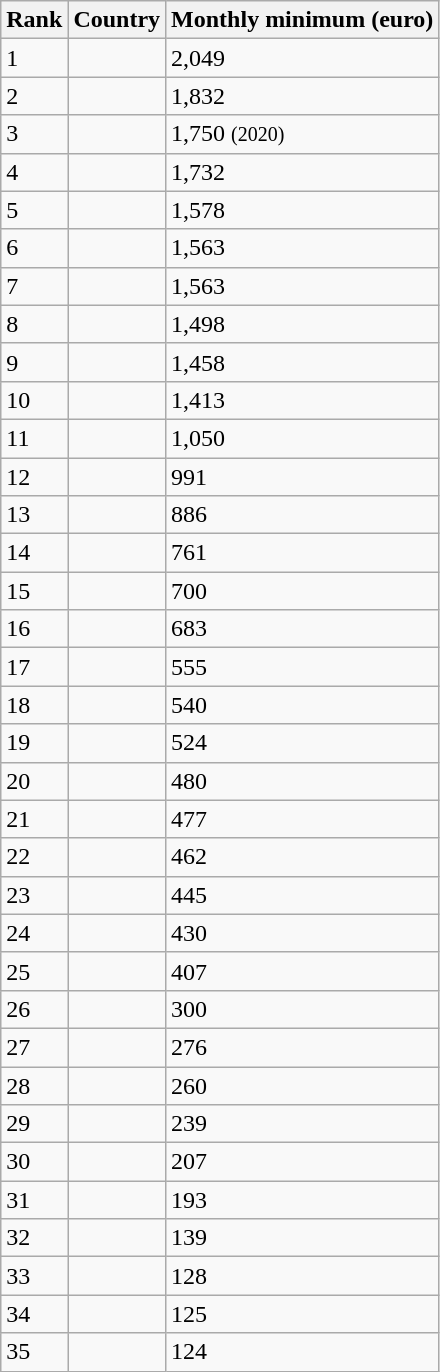<table class="wikitable sortable">
<tr>
<th style="width:2em;" ! data-sort-type="number">Rank</th>
<th>Country</th>
<th>Monthly minimum (euro)</th>
</tr>
<tr>
<td>1</td>
<td></td>
<td>2,049</td>
</tr>
<tr>
<td>2</td>
<td></td>
<td>1,832</td>
</tr>
<tr>
<td>3</td>
<td></td>
<td>1,750 <small>(2020)</small></td>
</tr>
<tr>
<td>4</td>
<td></td>
<td>1,732</td>
</tr>
<tr>
<td>5</td>
<td></td>
<td>1,578</td>
</tr>
<tr>
<td>6</td>
<td></td>
<td>1,563</td>
</tr>
<tr>
<td>7</td>
<td></td>
<td>1,563</td>
</tr>
<tr>
<td>8</td>
<td></td>
<td>1,498</td>
</tr>
<tr>
<td>9</td>
<td></td>
<td>1,458</td>
</tr>
<tr>
<td>10</td>
<td></td>
<td>1,413</td>
</tr>
<tr>
<td>11</td>
<td></td>
<td>1,050</td>
</tr>
<tr>
<td>12</td>
<td></td>
<td>991</td>
</tr>
<tr>
<td>13</td>
<td></td>
<td>886</td>
</tr>
<tr>
<td>14</td>
<td></td>
<td>761</td>
</tr>
<tr>
<td>15</td>
<td></td>
<td>700</td>
</tr>
<tr>
<td>16</td>
<td></td>
<td>683</td>
</tr>
<tr>
<td>17</td>
<td></td>
<td>555</td>
</tr>
<tr>
<td>18</td>
<td></td>
<td>540</td>
</tr>
<tr>
<td>19</td>
<td></td>
<td>524</td>
</tr>
<tr>
<td>20</td>
<td></td>
<td>480</td>
</tr>
<tr>
<td>21</td>
<td></td>
<td>477</td>
</tr>
<tr>
<td>22</td>
<td></td>
<td>462</td>
</tr>
<tr>
<td>23</td>
<td></td>
<td>445</td>
</tr>
<tr>
<td>24</td>
<td></td>
<td>430</td>
</tr>
<tr>
<td>25</td>
<td></td>
<td>407</td>
</tr>
<tr>
<td>26</td>
<td></td>
<td>300</td>
</tr>
<tr>
<td>27</td>
<td></td>
<td>276</td>
</tr>
<tr>
<td>28</td>
<td></td>
<td>260</td>
</tr>
<tr>
<td>29</td>
<td></td>
<td>239</td>
</tr>
<tr>
<td>30</td>
<td></td>
<td>207</td>
</tr>
<tr>
<td>31</td>
<td></td>
<td>193</td>
</tr>
<tr>
<td>32</td>
<td></td>
<td>139</td>
</tr>
<tr>
<td>33</td>
<td></td>
<td>128</td>
</tr>
<tr>
<td>34</td>
<td></td>
<td>125</td>
</tr>
<tr>
<td>35</td>
<td></td>
<td>124</td>
</tr>
</table>
